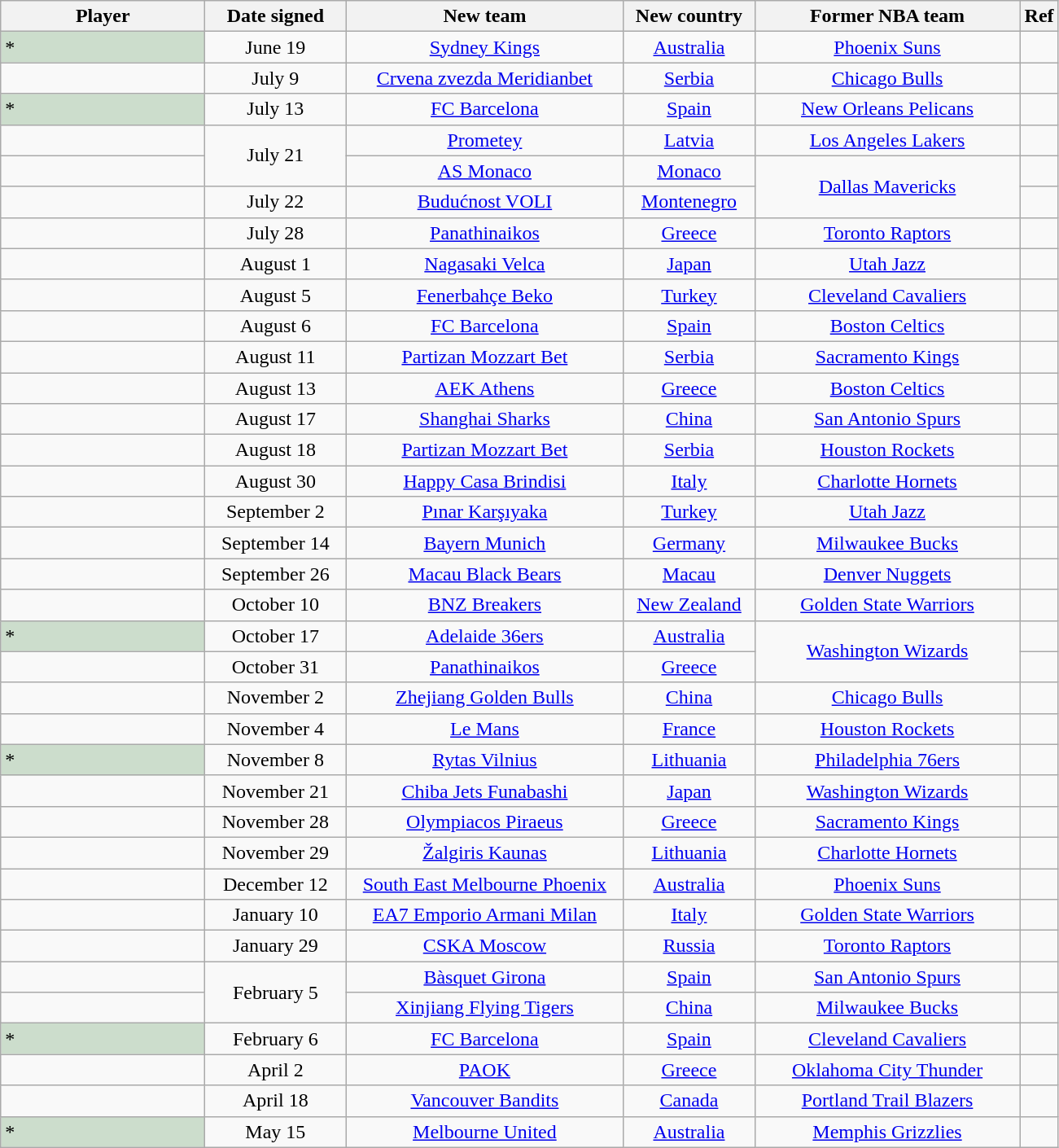<table class="wikitable sortable" style="text-align:left">
<tr>
<th style="width:160px" align="left">Player</th>
<th style="width:108px" align="center">Date signed</th>
<th style="width:220px" align="center">New team</th>
<th style="width:100px" align="center">New country</th>
<th style="width:210px" align="center">Former NBA team</th>
<th class="unsortable" align="center">Ref</th>
</tr>
<tr>
<td style="width:20px; background:#cdc;">*</td>
<td align="center">June 19</td>
<td align="center"><a href='#'>Sydney Kings</a></td>
<td align="center"><a href='#'>Australia</a></td>
<td align="center"><a href='#'>Phoenix Suns</a></td>
<td align="center"></td>
</tr>
<tr>
<td></td>
<td align="center">July 9</td>
<td align="center"><a href='#'>Crvena zvezda Meridianbet</a></td>
<td align="center"><a href='#'>Serbia</a></td>
<td align="center"><a href='#'>Chicago Bulls</a></td>
<td align="center"></td>
</tr>
<tr>
<td style="width:20px; background:#cdc;">*</td>
<td align="center">July 13</td>
<td align="center"><a href='#'>FC Barcelona</a></td>
<td align="center"><a href='#'>Spain</a></td>
<td align="center"><a href='#'>New Orleans Pelicans</a></td>
<td align="center"></td>
</tr>
<tr>
<td></td>
<td rowspan=2 align="center">July 21</td>
<td align="center"><a href='#'>Prometey</a></td>
<td align="center"><a href='#'>Latvia</a></td>
<td align="center"><a href='#'>Los Angeles Lakers</a></td>
<td align="center"></td>
</tr>
<tr>
<td></td>
<td align="center"><a href='#'>AS Monaco</a></td>
<td align="center"><a href='#'>Monaco</a></td>
<td rowspan=2 align="center"><a href='#'>Dallas Mavericks</a></td>
<td align="center"></td>
</tr>
<tr>
<td></td>
<td align="center">July 22</td>
<td align="center"><a href='#'>Budućnost VOLI</a></td>
<td align="center"><a href='#'>Montenegro</a></td>
<td align="center"></td>
</tr>
<tr>
<td></td>
<td align="center">July 28</td>
<td align="center"><a href='#'>Panathinaikos</a></td>
<td align="center"><a href='#'>Greece</a></td>
<td align="center"><a href='#'>Toronto Raptors</a></td>
<td align="center"></td>
</tr>
<tr>
<td></td>
<td align="center">August 1</td>
<td align="center"><a href='#'>Nagasaki Velca</a></td>
<td align="center"><a href='#'>Japan</a></td>
<td align="center"><a href='#'>Utah Jazz</a></td>
<td align="center"></td>
</tr>
<tr>
<td></td>
<td align="center">August 5</td>
<td align="center"><a href='#'>Fenerbahçe Beko</a></td>
<td align="center"><a href='#'>Turkey</a></td>
<td align="center"><a href='#'>Cleveland Cavaliers</a></td>
<td align="center"></td>
</tr>
<tr>
<td></td>
<td align="center">August 6</td>
<td align="center"><a href='#'>FC Barcelona</a></td>
<td align="center"><a href='#'>Spain</a></td>
<td align="center"><a href='#'>Boston Celtics</a></td>
<td align="center"></td>
</tr>
<tr>
<td></td>
<td align="center">August 11</td>
<td align="center"><a href='#'>Partizan Mozzart Bet</a></td>
<td align="center"><a href='#'>Serbia</a></td>
<td align="center"><a href='#'>Sacramento Kings</a></td>
<td align="center"></td>
</tr>
<tr>
<td></td>
<td align="center">August 13</td>
<td align="center"><a href='#'>AEK Athens</a></td>
<td align="center"><a href='#'>Greece</a></td>
<td align="center"><a href='#'>Boston Celtics</a></td>
<td align="center"></td>
</tr>
<tr>
<td></td>
<td align="center">August 17</td>
<td align="center"><a href='#'>Shanghai Sharks</a></td>
<td align="center"><a href='#'>China</a></td>
<td align="center"><a href='#'>San Antonio Spurs</a></td>
<td align="center"></td>
</tr>
<tr>
<td></td>
<td align="center">August 18</td>
<td align="center"><a href='#'>Partizan Mozzart Bet</a></td>
<td align="center"><a href='#'>Serbia</a></td>
<td align="center"><a href='#'>Houston Rockets</a></td>
<td align="center"></td>
</tr>
<tr>
<td></td>
<td align="center">August 30</td>
<td align="center"><a href='#'>Happy Casa Brindisi</a></td>
<td align="center"><a href='#'>Italy</a></td>
<td align="center"><a href='#'>Charlotte Hornets</a></td>
<td align="center"></td>
</tr>
<tr>
<td></td>
<td align="center">September 2</td>
<td align="center"><a href='#'>Pınar Karşıyaka</a></td>
<td align="center"><a href='#'>Turkey</a></td>
<td align="center"><a href='#'>Utah Jazz</a></td>
<td align="center"></td>
</tr>
<tr>
<td></td>
<td align="center">September 14</td>
<td align="center"><a href='#'>Bayern Munich</a></td>
<td align="center"><a href='#'>Germany</a></td>
<td align="center"><a href='#'>Milwaukee Bucks</a></td>
<td align="center"></td>
</tr>
<tr>
<td></td>
<td align="center">September 26</td>
<td align="center"><a href='#'>Macau Black Bears</a></td>
<td align="center"><a href='#'>Macau</a></td>
<td align="center"><a href='#'>Denver Nuggets</a></td>
<td align="center"></td>
</tr>
<tr>
<td></td>
<td align="center">October 10</td>
<td align="center"><a href='#'>BNZ Breakers</a></td>
<td align="center"><a href='#'>New Zealand</a></td>
<td align="center"><a href='#'>Golden State Warriors</a></td>
<td align="center"></td>
</tr>
<tr>
<td style="width:20px; background:#cdc;">*</td>
<td align="center">October 17</td>
<td align="center"><a href='#'>Adelaide 36ers</a></td>
<td align="center"><a href='#'>Australia</a></td>
<td rowspan=2 align="center"><a href='#'>Washington Wizards</a></td>
<td align="center"></td>
</tr>
<tr>
<td></td>
<td align="center">October 31</td>
<td align="center"><a href='#'>Panathinaikos</a></td>
<td align="center"><a href='#'>Greece</a></td>
<td align="center"></td>
</tr>
<tr>
<td></td>
<td align="center">November 2</td>
<td align="center"><a href='#'>Zhejiang Golden Bulls</a></td>
<td align="center"><a href='#'>China</a></td>
<td align="center"><a href='#'>Chicago Bulls</a></td>
<td align="center"></td>
</tr>
<tr>
<td></td>
<td align="center">November 4</td>
<td align="center"><a href='#'>Le Mans</a></td>
<td align="center"><a href='#'>France</a></td>
<td align="center"><a href='#'>Houston Rockets</a></td>
<td align="center"></td>
</tr>
<tr>
<td style="width:20px; background:#cdc;">*</td>
<td align="center">November 8</td>
<td align="center"><a href='#'>Rytas Vilnius</a></td>
<td align="center"><a href='#'>Lithuania</a></td>
<td align="center"><a href='#'>Philadelphia 76ers</a></td>
<td align="center"></td>
</tr>
<tr>
<td></td>
<td align="center">November 21</td>
<td align="center"><a href='#'>Chiba Jets Funabashi</a></td>
<td align="center"><a href='#'>Japan</a></td>
<td align="center"><a href='#'>Washington Wizards</a></td>
<td align="center"></td>
</tr>
<tr>
<td></td>
<td align="center">November 28</td>
<td align="center"><a href='#'>Olympiacos Piraeus</a></td>
<td align="center"><a href='#'>Greece</a></td>
<td align="center"><a href='#'>Sacramento Kings</a></td>
<td align="center"></td>
</tr>
<tr>
<td></td>
<td align="center">November 29</td>
<td align="center"><a href='#'>Žalgiris Kaunas</a></td>
<td align="center"><a href='#'>Lithuania</a></td>
<td align="center"><a href='#'>Charlotte Hornets</a></td>
<td align="center"></td>
</tr>
<tr>
<td></td>
<td align="center">December 12</td>
<td align="center"><a href='#'>South East Melbourne Phoenix</a></td>
<td align="center"><a href='#'>Australia</a></td>
<td align="center"><a href='#'>Phoenix Suns</a></td>
<td align="center"></td>
</tr>
<tr>
<td></td>
<td align="center">January 10</td>
<td align="center"><a href='#'>EA7 Emporio Armani Milan</a></td>
<td align="center"><a href='#'>Italy</a></td>
<td align="center"><a href='#'>Golden State Warriors</a></td>
<td align="center"></td>
</tr>
<tr>
<td></td>
<td align="center">January 29</td>
<td align="center"><a href='#'>CSKA Moscow</a></td>
<td align="center"><a href='#'>Russia</a></td>
<td align="center"><a href='#'>Toronto Raptors</a></td>
<td align="center"></td>
</tr>
<tr>
<td></td>
<td rowspan=2 align="center">February 5</td>
<td align="center"><a href='#'>Bàsquet Girona</a></td>
<td align="center"><a href='#'>Spain</a></td>
<td align="center"><a href='#'>San Antonio Spurs</a></td>
<td align="center"></td>
</tr>
<tr>
<td></td>
<td align="center"><a href='#'>Xinjiang Flying Tigers</a></td>
<td align="center"><a href='#'>China</a></td>
<td align="center"><a href='#'>Milwaukee Bucks</a></td>
<td align="center"></td>
</tr>
<tr>
<td style="width:20px; background:#cdc;">*</td>
<td align="center">February 6</td>
<td align="center"><a href='#'>FC Barcelona</a></td>
<td align="center"><a href='#'>Spain</a></td>
<td align="center"><a href='#'>Cleveland Cavaliers</a></td>
<td align="center"></td>
</tr>
<tr>
<td></td>
<td align="center">April 2</td>
<td align="center"><a href='#'>PAOK</a></td>
<td align="center"><a href='#'>Greece</a></td>
<td align="center"><a href='#'>Oklahoma City Thunder</a></td>
<td align="center"></td>
</tr>
<tr>
<td></td>
<td align="center">April 18</td>
<td align="center"><a href='#'>Vancouver Bandits</a></td>
<td align="center"><a href='#'>Canada</a></td>
<td align="center"><a href='#'>Portland Trail Blazers</a></td>
<td align="center"></td>
</tr>
<tr>
<td style="width:20px; background:#cdc;">*</td>
<td align="center">May 15</td>
<td align="center"><a href='#'>Melbourne United</a></td>
<td align="center"><a href='#'>Australia</a></td>
<td align="center"><a href='#'>Memphis Grizzlies</a></td>
<td align="center"></td>
</tr>
</table>
